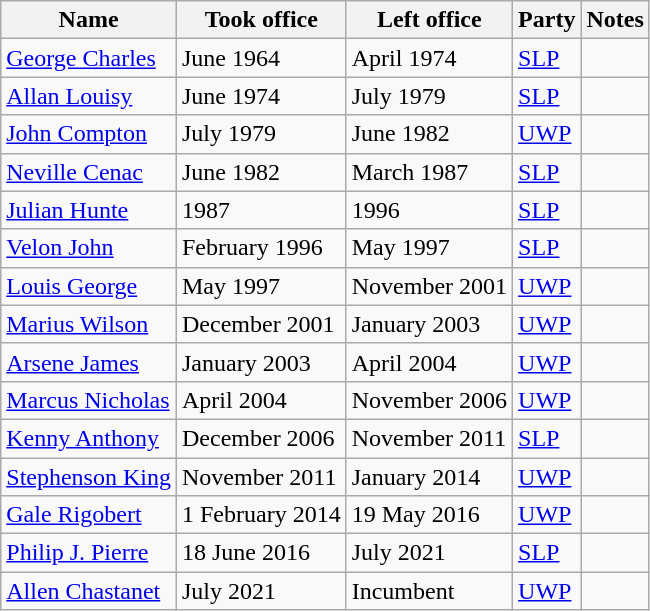<table class="wikitable">
<tr>
<th>Name</th>
<th>Took office</th>
<th>Left office</th>
<th>Party</th>
<th>Notes</th>
</tr>
<tr>
<td><a href='#'>George Charles</a></td>
<td>June 1964</td>
<td>April 1974</td>
<td><a href='#'>SLP</a></td>
<td></td>
</tr>
<tr>
<td><a href='#'>Allan Louisy</a></td>
<td>June 1974</td>
<td>July 1979</td>
<td><a href='#'>SLP</a></td>
<td></td>
</tr>
<tr>
<td><a href='#'>John Compton</a></td>
<td>July 1979</td>
<td>June 1982</td>
<td><a href='#'>UWP</a></td>
<td></td>
</tr>
<tr>
<td><a href='#'>Neville Cenac</a></td>
<td>June 1982</td>
<td>March 1987</td>
<td><a href='#'>SLP</a></td>
<td></td>
</tr>
<tr>
<td><a href='#'>Julian Hunte</a></td>
<td>1987</td>
<td>1996</td>
<td><a href='#'>SLP</a></td>
<td></td>
</tr>
<tr>
<td><a href='#'>Velon John</a></td>
<td>February 1996</td>
<td>May 1997</td>
<td><a href='#'>SLP</a></td>
<td></td>
</tr>
<tr>
<td><a href='#'>Louis George</a></td>
<td>May 1997</td>
<td>November 2001</td>
<td><a href='#'>UWP</a></td>
<td></td>
</tr>
<tr>
<td><a href='#'>Marius Wilson</a></td>
<td>December 2001</td>
<td>January 2003</td>
<td><a href='#'>UWP</a></td>
<td></td>
</tr>
<tr>
<td><a href='#'>Arsene James</a></td>
<td>January 2003</td>
<td>April 2004</td>
<td><a href='#'>UWP</a></td>
<td></td>
</tr>
<tr>
<td><a href='#'>Marcus Nicholas</a></td>
<td>April 2004</td>
<td>November 2006</td>
<td><a href='#'>UWP</a></td>
<td></td>
</tr>
<tr>
<td><a href='#'>Kenny Anthony</a></td>
<td>December 2006</td>
<td>November 2011</td>
<td><a href='#'>SLP</a></td>
<td></td>
</tr>
<tr>
<td><a href='#'>Stephenson King</a></td>
<td>November 2011</td>
<td>January 2014</td>
<td><a href='#'>UWP</a></td>
<td></td>
</tr>
<tr>
<td><a href='#'>Gale Rigobert</a></td>
<td>1 February 2014</td>
<td>19 May 2016</td>
<td><a href='#'>UWP</a></td>
<td></td>
</tr>
<tr>
<td><a href='#'>Philip J. Pierre</a></td>
<td>18 June 2016</td>
<td>July 2021</td>
<td><a href='#'>SLP</a></td>
<td></td>
</tr>
<tr>
<td><a href='#'>Allen Chastanet</a></td>
<td>July 2021</td>
<td>Incumbent</td>
<td><a href='#'>UWP</a></td>
<td></td>
</tr>
</table>
